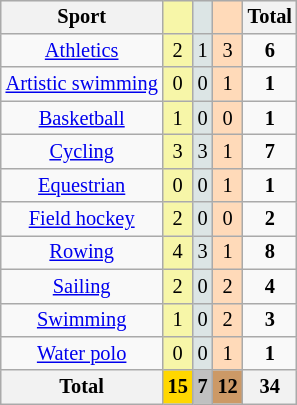<table class=wikitable style=font-size:85%;float:right;text-align:center>
<tr>
<th>Sport</th>
<td bgcolor=F7F6A8></td>
<td bgcolor=DCE5E5></td>
<td bgcolor=FFDAB9></td>
<th>Total</th>
</tr>
<tr>
<td><a href='#'>Athletics</a></td>
<td bgcolor=F7F6A8>2</td>
<td bgcolor=DCE5E5>1</td>
<td bgcolor=FFDAB9>3</td>
<td><strong>6</strong></td>
</tr>
<tr>
<td><a href='#'>Artistic swimming</a></td>
<td bgcolor=F7F6A8>0</td>
<td bgcolor=DCE5E5>0</td>
<td bgcolor=FFDAB9>1</td>
<td><strong>1</strong></td>
</tr>
<tr>
<td><a href='#'>Basketball</a></td>
<td bgcolor=F7F6A8>1</td>
<td bgcolor=DCE5E5>0</td>
<td bgcolor=FFDAB9>0</td>
<td><strong>1</strong></td>
</tr>
<tr>
<td><a href='#'>Cycling</a></td>
<td bgcolor=F7F6A8>3</td>
<td bgcolor=DCE5E5>3</td>
<td bgcolor=FFDAB9>1</td>
<td><strong>7</strong></td>
</tr>
<tr>
<td><a href='#'>Equestrian</a></td>
<td bgcolor=F7F6A8>0</td>
<td bgcolor=DCE5E5>0</td>
<td bgcolor=FFDAB9>1</td>
<td><strong>1</strong></td>
</tr>
<tr>
<td><a href='#'>Field hockey</a></td>
<td bgcolor=F7F6A8>2</td>
<td bgcolor=DCE5E5>0</td>
<td bgcolor=FFDAB9>0</td>
<td><strong>2</strong></td>
</tr>
<tr>
<td><a href='#'>Rowing</a></td>
<td bgcolor=F7F6A8>4</td>
<td bgcolor=DCE5E5>3</td>
<td bgcolor=FFDAB9>1</td>
<td><strong>8</strong></td>
</tr>
<tr>
<td><a href='#'>Sailing</a></td>
<td bgcolor=F7F6A8>2</td>
<td bgcolor=DCE5E5>0</td>
<td bgcolor=FFDAB9>2</td>
<td><strong>4</strong></td>
</tr>
<tr>
<td><a href='#'>Swimming</a></td>
<td bgcolor=F7F6A8>1</td>
<td bgcolor=DCE5E5>0</td>
<td bgcolor=FFDAB9>2</td>
<td><strong>3</strong></td>
</tr>
<tr>
<td><a href='#'>Water polo</a></td>
<td bgcolor=F7F6A8>0</td>
<td bgcolor=DCE5E5>0</td>
<td bgcolor=FFDAB9>1</td>
<td><strong>1</strong></td>
</tr>
<tr>
<th>Total</th>
<th style=background:gold>15</th>
<th style=background:silver>7</th>
<th style=background:#c96>12</th>
<th>34</th>
</tr>
</table>
